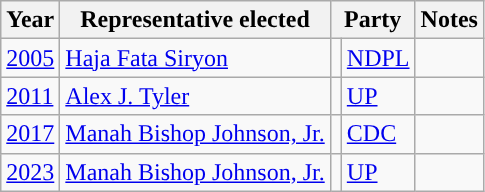<table class="wikitable">
<tr>
<th>Year</th>
<th>Representative elected</th>
<th colspan=2>Party</th>
<th>Notes</th>
</tr>
<tr>
<td><a href='#'>2005</a></td>
<td><a href='#'>Haja Fata Siryon</a></td>
<td></td>
<td><a href='#'>NDPL</a></td>
<td></td>
</tr>
<tr>
<td><a href='#'>2011</a></td>
<td><a href='#'>Alex J. Tyler</a></td>
<td></td>
<td><a href='#'>UP</a></td>
<td></td>
</tr>
<tr>
<td><a href='#'>2017</a></td>
<td><a href='#'>Manah Bishop Johnson, Jr.</a></td>
<td></td>
<td><a href='#'>CDC</a></td>
<td></td>
</tr>
<tr>
<td><a href='#'>2023</a></td>
<td><a href='#'>Manah Bishop Johnson, Jr.</a></td>
<td></td>
<td><a href='#'>UP</a></td>
<td></td>
</tr>
</table>
